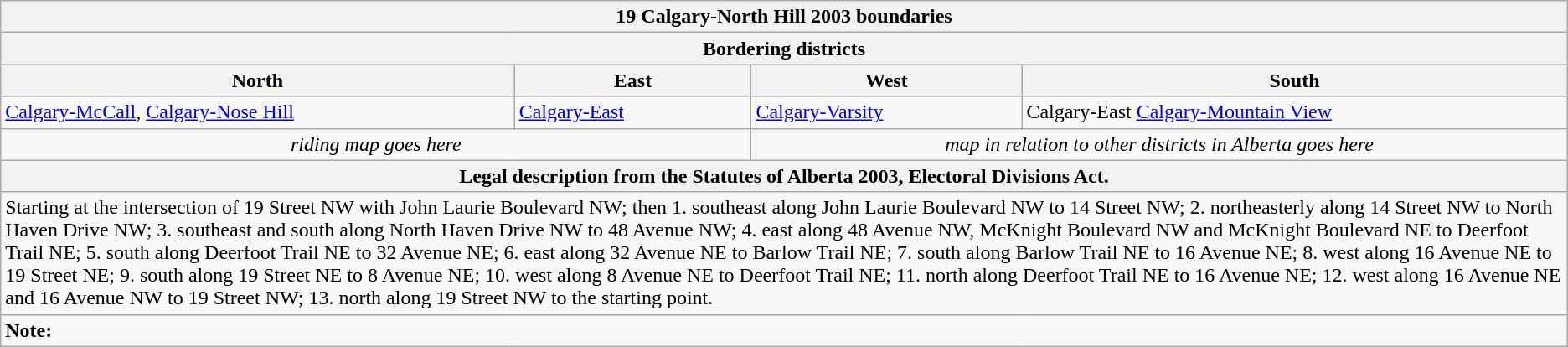<table class="wikitable collapsible collapsed">
<tr>
<th colspan=4>19 Calgary-North Hill 2003 boundaries</th>
</tr>
<tr>
<th colspan=4>Bordering districts</th>
</tr>
<tr>
<th>North</th>
<th>East</th>
<th>West</th>
<th>South</th>
</tr>
<tr>
<td><a href='#'>Calgary-McCall</a>, <a href='#'>Calgary-Nose Hill</a></td>
<td><a href='#'>Calgary-East</a></td>
<td><a href='#'>Calgary-Varsity</a></td>
<td>Calgary-East <a href='#'>Calgary-Mountain View</a></td>
</tr>
<tr>
<td colspan=2 align=center><em>riding map goes here</em></td>
<td colspan=2 align=center><em>map in relation to other districts in Alberta goes here</em></td>
</tr>
<tr>
<th colspan=4>Legal description from the Statutes of Alberta 2003, Electoral Divisions Act.</th>
</tr>
<tr>
<td colspan=4>Starting at the intersection of 19 Street NW with John Laurie Boulevard NW; then 1. southeast along John Laurie Boulevard NW to 14 Street NW; 2. northeasterly along 14 Street NW to North Haven Drive NW; 3. southeast and south along North Haven Drive NW to 48 Avenue NW; 4. east along 48 Avenue NW, McKnight Boulevard NW and McKnight Boulevard NE to Deerfoot Trail NE; 5. south along Deerfoot Trail NE to 32 Avenue NE; 6. east along 32 Avenue NE to Barlow Trail NE; 7. south along Barlow Trail NE to 16 Avenue NE; 8. west along 16 Avenue NE to 19 Street NE; 9. south along 19 Street NE to 8 Avenue NE; 10. west along 8 Avenue NE to Deerfoot Trail NE; 11. north along Deerfoot Trail NE to 16 Avenue NE; 12. west along 16 Avenue NE and 16 Avenue NW to 19 Street NW; 13. north along 19 Street NW to the starting point.</td>
</tr>
<tr>
<td colspan=4><strong>Note:</strong></td>
</tr>
</table>
